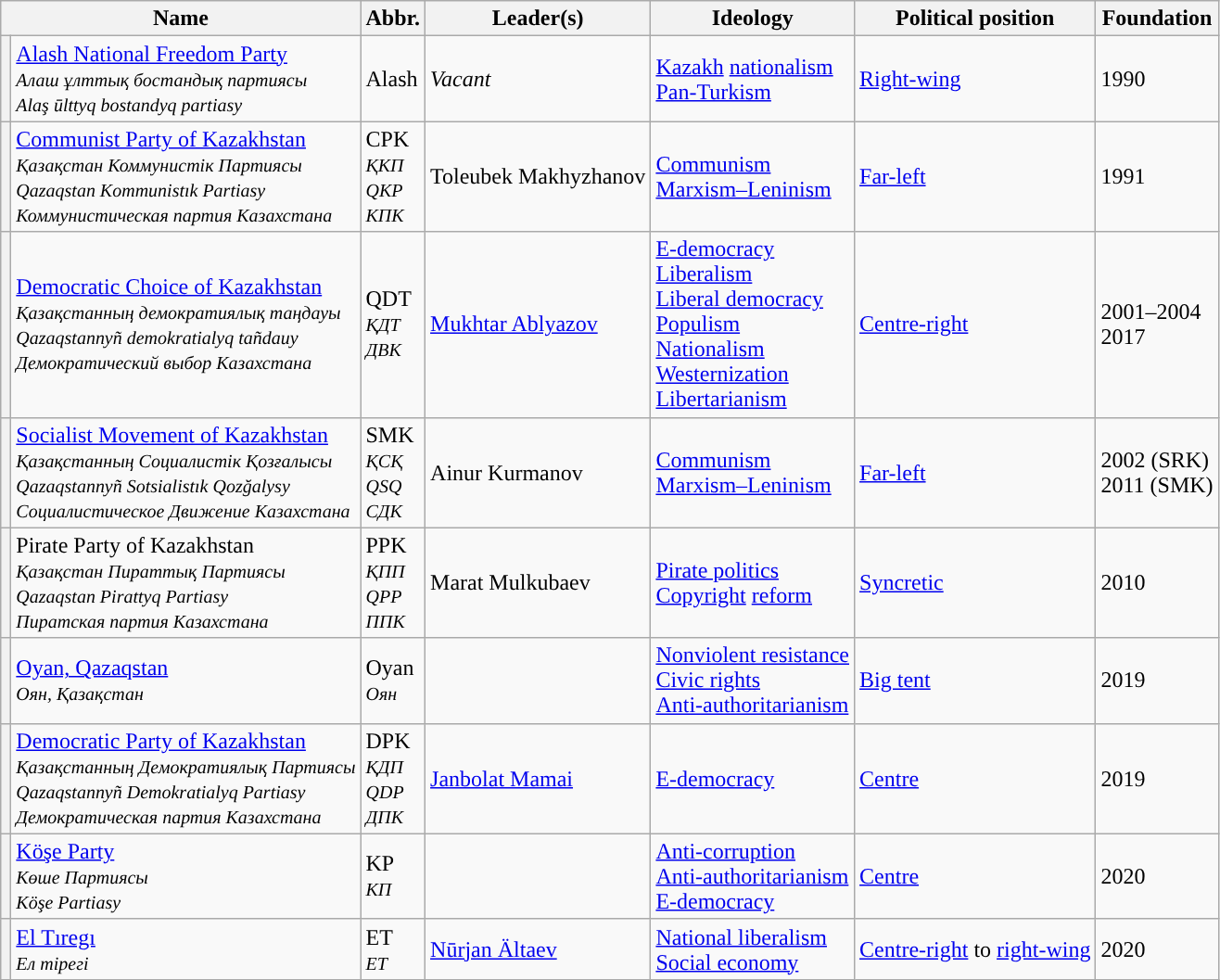<table class="wikitable sortable">
<tr>
<th colspan=2>Name</th>
<th>Abbr.</th>
<th>Leader(s)</th>
<th>Ideology</th>
<th>Political position</th>
<th>Foundation</th>
</tr>
<tr>
<th style="background:"></th>
<td><a href='#'>Alash National Freedom Party</a><br><small><em>Алаш ұлттық бостандық партиясы<br>Alaş ūlttyq bostandyq partiasy</em></small></td>
<td>Alash</td>
<td><em>Vacant</em></td>
<td><a href='#'>Kazakh</a> <a href='#'>nationalism</a><br><a href='#'>Pan-Turkism</a></td>
<td><a href='#'>Right-wing</a></td>
<td>1990</td>
</tr>
<tr>
<th style="background:"></th>
<td><a href='#'>Communist Party of Kazakhstan</a><br><small><em>Қазақстан Коммунистік Партиясы<br>Qazaqstan Kommunistık Partiasy<br>Коммунистическая партия Казахстана</em></small></td>
<td>CPK<br><small><em>ҚКП<br>QKP<br>КПК</em></small></td>
<td>Toleubek Makhyzhanov</td>
<td><a href='#'>Communism</a><br><a href='#'>Marxism–Leninism</a></td>
<td><a href='#'>Far-left</a></td>
<td>1991</td>
</tr>
<tr>
<th style="background:"></th>
<td><a href='#'>Democratic Choice of Kazakhstan</a><br><small><em>Қазақстанның демократиялық таңдауы<br>Qazaqstannyñ demokratialyq tañdauy<br>Демократический выбор Казахстана</em></small></td>
<td>QDT<br><small><em>ҚДТ<br>ДВК</em></small></td>
<td><a href='#'>Mukhtar Ablyazov</a></td>
<td><a href='#'>E-democracy</a><br><a href='#'>Liberalism</a><br><a href='#'>Liberal democracy</a><br><a href='#'>Populism</a><br><a href='#'>Nationalism</a><br><a href='#'>Westernization</a><br><a href='#'>Libertarianism</a></td>
<td><a href='#'>Centre-right</a></td>
<td>2001–2004<br>2017</td>
</tr>
<tr>
<th style="background:"></th>
<td><a href='#'>Socialist Movement of Kazakhstan</a><br><small><em>Қазақстанның Социалистік Қозғалысы<br>Qazaqstannyñ Sotsialistık Qozğalysy<br>Социалистическое Движение Казахстана</em></small></td>
<td>SMK<br><small><em>ҚCҚ<br>QSQ<br>СДК</em></small></td>
<td>Ainur Kurmanov</td>
<td><a href='#'>Communism</a><br><a href='#'>Marxism–Leninism</a></td>
<td><a href='#'>Far-left</a></td>
<td>2002 (SRK)<br>2011 (SMK)</td>
</tr>
<tr>
<th style="background:"></th>
<td>Pirate Party of Kazakhstan<br><small><em>Қазақстан Пираттық Партиясы<br>Qazaqstan Pirattyq Partiasy<br>Пиратская партия Казахстана</em></small></td>
<td>PPK<br><small><em>ҚПП<br>QPP<br>ППК</em></small></td>
<td>Marat Mulkubaev</td>
<td><a href='#'>Pirate politics</a><br><a href='#'>Copyright</a> <a href='#'>reform</a></td>
<td><a href='#'>Syncretic</a></td>
<td>2010</td>
</tr>
<tr>
<th style="background:"></th>
<td><a href='#'>Oyan, Qazaqstan</a><br><small><em>Оян, Қазақстан</em></small></td>
<td>Oyan<br><small><em>Оян</em></small></td>
<td></td>
<td><a href='#'>Nonviolent resistance</a><br><a href='#'>Civic rights</a><br><a href='#'>Anti-authoritarianism</a></td>
<td><a href='#'>Big tent</a></td>
<td>2019</td>
</tr>
<tr>
<th style="background:"></th>
<td><a href='#'>Democratic Party of Kazakhstan</a><br><small><em>Қазақстанның Демократиялық Партиясы<br>Qazaqstannyñ Demokratialyq Partiasy<br>Демократическая партия Казахстана</em></small></td>
<td>DPK<br><small><em>ҚДП<br>QDP<br>ДПК</em></small></td>
<td><a href='#'>Janbolat Mamai</a></td>
<td><a href='#'>E-democracy</a></td>
<td><a href='#'>Centre</a></td>
<td>2019</td>
</tr>
<tr>
<th style="background:"></th>
<td><a href='#'>Köşe Party</a><br><small><em>Көше Партиясы<br>Köşe Partiasy</em></small></td>
<td>KP<br><small><em>КП</em></small></td>
<td></td>
<td><a href='#'>Anti-corruption</a><br><a href='#'>Anti-authoritarianism</a><br><a href='#'>E-democracy</a></td>
<td><a href='#'>Centre</a></td>
<td>2020</td>
</tr>
<tr>
<th style="background:"></th>
<td><a href='#'>El Tıregı</a><br><small><em>Ел тірегі</em></small></td>
<td>ET<br><small><em>ЕТ</em></small></td>
<td><a href='#'>Nūrjan Ältaev</a></td>
<td><a href='#'>National liberalism</a><br><a href='#'>Social economy</a></td>
<td><a href='#'>Centre-right</a> to <a href='#'>right-wing</a></td>
<td>2020</td>
</tr>
</table>
